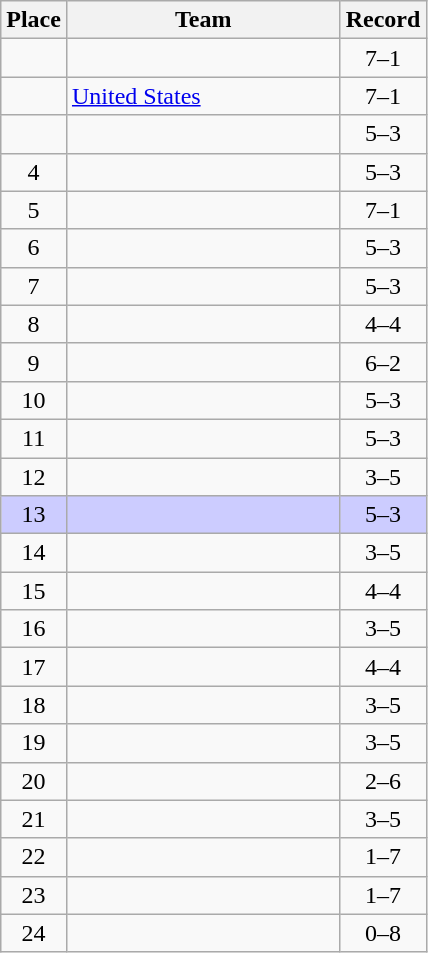<table class="wikitable" style="text-align:center;">
<tr>
<th width="30">Place</th>
<th width="175">Team</th>
<th width="50">Record</th>
</tr>
<tr>
<td></td>
<td align="left"></td>
<td>7–1</td>
</tr>
<tr>
<td></td>
<td align="left"> <a href='#'>United States</a></td>
<td>7–1</td>
</tr>
<tr>
<td></td>
<td align="left"></td>
<td>5–3</td>
</tr>
<tr>
<td>4</td>
<td align="left"></td>
<td>5–3</td>
</tr>
<tr>
<td>5</td>
<td align="left"></td>
<td>7–1</td>
</tr>
<tr>
<td>6</td>
<td align="left"></td>
<td>5–3</td>
</tr>
<tr>
<td>7</td>
<td align="left"></td>
<td>5–3</td>
</tr>
<tr>
<td>8</td>
<td align="left"></td>
<td>4–4</td>
</tr>
<tr>
<td>9</td>
<td align="left"></td>
<td>6–2</td>
</tr>
<tr>
<td>10</td>
<td align="left"></td>
<td>5–3</td>
</tr>
<tr>
<td>11</td>
<td align="left"></td>
<td>5–3</td>
</tr>
<tr>
<td>12</td>
<td align="left"></td>
<td>3–5</td>
</tr>
<tr bgcolor="ccccff">
<td>13</td>
<td align="left"></td>
<td>5–3</td>
</tr>
<tr>
<td>14</td>
<td align="left"></td>
<td>3–5</td>
</tr>
<tr>
<td>15</td>
<td align="left"></td>
<td>4–4</td>
</tr>
<tr>
<td>16</td>
<td align="left"></td>
<td>3–5</td>
</tr>
<tr>
<td>17</td>
<td align="left"></td>
<td>4–4</td>
</tr>
<tr>
<td>18</td>
<td align="left"></td>
<td>3–5</td>
</tr>
<tr>
<td>19</td>
<td align="left"></td>
<td>3–5</td>
</tr>
<tr>
<td>20</td>
<td align="left"></td>
<td>2–6</td>
</tr>
<tr>
<td>21</td>
<td align="left"></td>
<td>3–5</td>
</tr>
<tr>
<td>22</td>
<td align="left"></td>
<td>1–7</td>
</tr>
<tr>
<td>23</td>
<td align="left"></td>
<td>1–7</td>
</tr>
<tr>
<td>24</td>
<td align="left"></td>
<td>0–8</td>
</tr>
</table>
